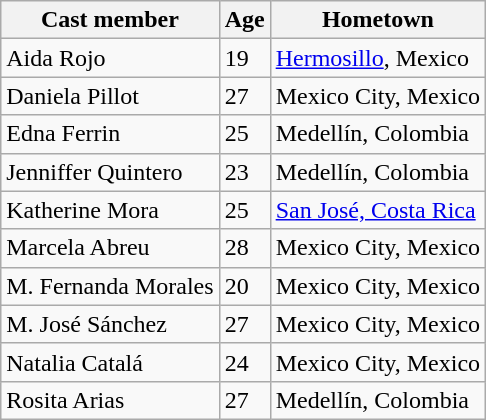<table class= "wikitable sortable">
<tr>
<th>Cast member</th>
<th>Age</th>
<th>Hometown</th>
</tr>
<tr>
<td>Aida Rojo</td>
<td>19</td>
<td><a href='#'>Hermosillo</a>, Mexico</td>
</tr>
<tr>
<td>Daniela Pillot</td>
<td>27</td>
<td>Mexico City, Mexico</td>
</tr>
<tr>
<td>Edna Ferrin</td>
<td>25</td>
<td>Medellín, Colombia</td>
</tr>
<tr>
<td>Jenniffer Quintero</td>
<td>23</td>
<td>Medellín, Colombia</td>
</tr>
<tr>
<td>Katherine Mora</td>
<td>25</td>
<td nowrap><a href='#'>San José, Costa Rica</a></td>
</tr>
<tr>
<td>Marcela Abreu</td>
<td>28</td>
<td>Mexico City, Mexico</td>
</tr>
<tr>
<td nowrap>M. Fernanda Morales</td>
<td>20</td>
<td>Mexico City, Mexico</td>
</tr>
<tr>
<td>M. José Sánchez</td>
<td>27</td>
<td>Mexico City, Mexico</td>
</tr>
<tr>
<td>Natalia Catalá</td>
<td>24</td>
<td>Mexico City, Mexico</td>
</tr>
<tr>
<td>Rosita Arias</td>
<td>27</td>
<td>Medellín, Colombia</td>
</tr>
</table>
